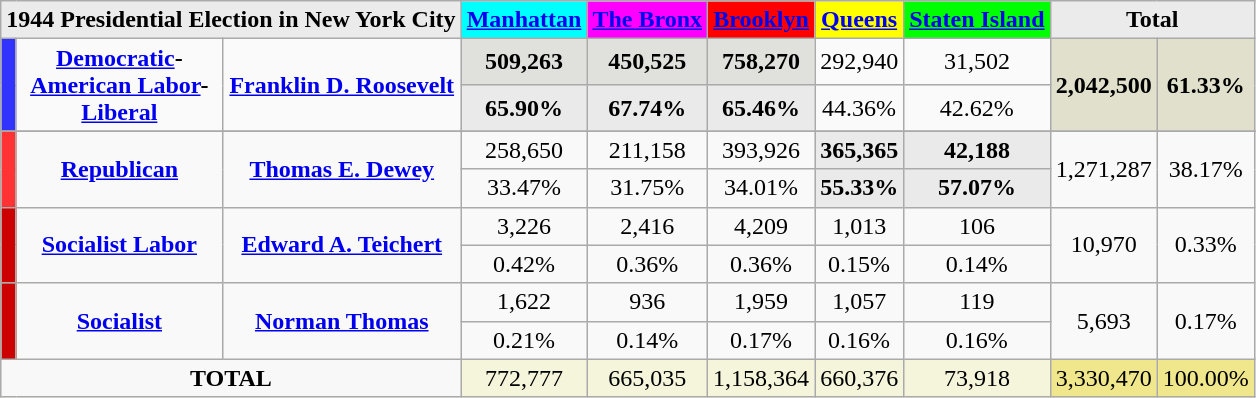<table class="wikitable"  style="text-align:center;">
<tr style="text-align:center;">
<td colspan="3"  style="background:#ebebeb;"><strong>1944 Presidential Election in New York City</strong></td>
<td style="background:aqua;"><strong><a href='#'>Manhattan</a></strong></td>
<td style="background:magenta;"><strong><a href='#'>The Bronx</a></strong></td>
<td style="background:red;"><strong><a href='#'>Brooklyn</a></strong></td>
<td style="background:yellow;"><strong><a href='#'>Queens</a></strong></td>
<td style="background:lime;"><strong><a href='#'>Staten Island</a></strong></td>
<td colspan="2"; style="background:#ebebeb;"><strong>Total</strong></td>
</tr>
<tr style="background:#e0e0dd;">
<th rowspan="2"; style="background-color:#3333FF; width: 3px"></th>
<td rowspan="2"; style="background:#fafafa; style="width: 130px"><strong><a href='#'>Democratic</a>-<br><a href='#'>American Labor</a>-<br><a href='#'>Liberal</a></strong></td>
<td rowspan="2" style="background:#fafafa; style="text-align:center;"><strong><a href='#'>Franklin D. Roosevelt</a></strong></td>
<td><strong>509,263</strong></td>
<td><strong>450,525</strong></td>
<td><strong>758,270</strong></td>
<td style="background:#fafafa;">292,940</td>
<td style="background:#fafafa;">31,502</td>
<td rowspan="2"; style="background:#e0e0cc;"><strong>2,042,500</strong></td>
<td rowspan="2"; style="background:#e0e0cc;"><strong>61.33%</strong></td>
</tr>
<tr style="background:#eaeaea;">
<td><strong>65.90%</strong></td>
<td><strong>67.74%</strong></td>
<td><strong>65.46%</strong></td>
<td style="background:#fafafa;">44.36%</td>
<td style="background:#fafafa;">42.62%</td>
</tr>
<tr style="background:#e0e0dd;">
</tr>
<tr>
<th rowspan="2"; style="background-color:#FF3333; width: 3px"></th>
<td rowspan="2"; style="width: 130px"><strong><a href='#'>Republican</a></strong></td>
<td rowspan="2" text-align:center;"><strong><a href='#'>Thomas E. Dewey</a></strong></td>
<td>258,650</td>
<td>211,158</td>
<td>393,926</td>
<td style="background:#eaeaea;"><strong>365,365</strong></td>
<td style="background:#eaeaea;"><strong>42,188</strong></td>
<td rowspan="2";>1,271,287</td>
<td rowspan="2";>38.17%</td>
</tr>
<tr>
<td>33.47%</td>
<td>31.75%</td>
<td>34.01%</td>
<td style="background:#eaeaea;"><strong>55.33%</strong></td>
<td style="background:#eaeaea;"><strong>57.07%</strong></td>
</tr>
<tr>
<th rowspan="2"; style="background-color:#CC0000; width: 3px"></th>
<td rowspan="2"; style="width: 130px"><strong><a href='#'>Socialist Labor</a></strong></td>
<td rowspan="2" style="text-align:center;"><strong><a href='#'>Edward A. Teichert</a></strong></td>
<td>3,226</td>
<td>2,416</td>
<td>4,209</td>
<td>1,013</td>
<td>106</td>
<td rowspan="2";>10,970</td>
<td rowspan="2";>0.33%</td>
</tr>
<tr>
<td>0.42%</td>
<td>0.36%</td>
<td>0.36%</td>
<td>0.15%</td>
<td>0.14%</td>
</tr>
<tr>
<th rowspan="2"; style="background-color:#CC0000; width: 3px"></th>
<td rowspan="2"; style="width: 130px"><strong><a href='#'>Socialist</a></strong></td>
<td rowspan="2" style="text-align:center;"><strong><a href='#'>Norman Thomas</a></strong></td>
<td>1,622</td>
<td>936</td>
<td>1,959</td>
<td>1,057</td>
<td>119</td>
<td rowspan="2";>5,693</td>
<td rowspan="2";>0.17%</td>
</tr>
<tr>
<td>0.21%</td>
<td>0.14%</td>
<td>0.17%</td>
<td>0.16%</td>
<td>0.16%</td>
</tr>
<tr style="background:beige;">
<td colspan="3"; style="background:#f8f8f8;"><strong>TOTAL</strong></td>
<td>772,777</td>
<td>665,035</td>
<td>1,158,364</td>
<td>660,376</td>
<td>73,918</td>
<td bgcolor="khaki">3,330,470</td>
<td bgcolor="khaki">100.00%</td>
</tr>
</table>
